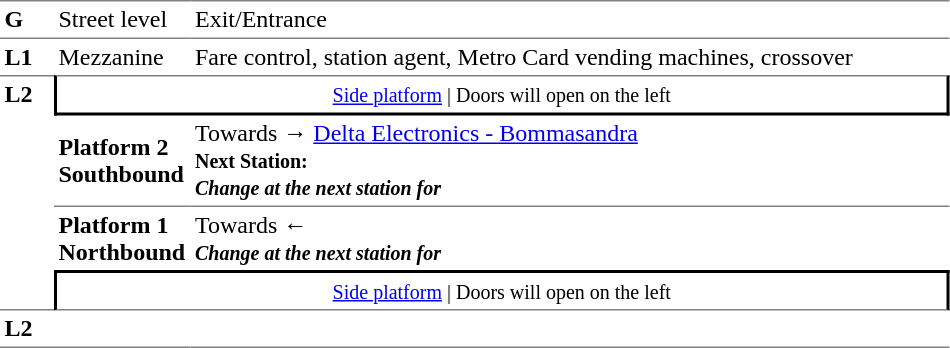<table table border=0 cellspacing=0 cellpadding=3>
<tr>
<td style="border-bottom:solid 1px gray;border-top:solid 1px gray;" width=30 valign=top><strong>G</strong></td>
<td style="border-top:solid 1px gray;border-bottom:solid 1px gray;" width=85 valign=top>Street level</td>
<td style="border-top:solid 1px gray;border-bottom:solid 1px gray;" width=500 valign=top>Exit/Entrance</td>
</tr>
<tr>
<td valign=top><strong>L1</strong></td>
<td valign=top>Mezzanine</td>
<td valign=top>Fare control, station agent, Metro Card vending machines, crossover<br></td>
</tr>
<tr>
<td style="border-top:solid 1px gray;border-bottom:solid 1px gray;" width=30 rowspan=4 valign=top><strong>L2</strong></td>
<td style="border-top:solid 1px gray;border-right:solid 2px black;border-left:solid 2px black;border-bottom:solid 2px black;text-align:center;" colspan=2><small><a href='#'>Side platform</a> | Doors will open on the left </small></td>
</tr>
<tr>
<td style="border-bottom:solid 1px gray;" width=85><span><strong>Platform 2</strong><br><strong>Southbound</strong></span></td>
<td style="border-bottom:solid 1px gray;" width=500>Towards → <a href='#'>Delta Electronics - Bommasandra</a><br><small><strong>Next Station:</strong> <br><strong><em>Change at the next station for </em></strong></small></td>
</tr>
<tr>
<td><span><strong>Platform 1</strong><br><strong>Northbound</strong></span></td>
<td>Towards ← <br><small><strong><em>Change at the next station for </em></strong></small></td>
</tr>
<tr>
<td style="border-top:solid 2px black;border-right:solid 2px black;border-left:solid 2px black;border-bottom:solid 1px gray;" colspan=2  align=center><small><a href='#'>Side platform</a> | Doors will open on the left </small></td>
</tr>
<tr>
<td style="border-bottom:solid 1px gray;" width=30 rowspan=2 valign=top><strong>L2</strong></td>
<td style="border-bottom:solid 1px gray;" width=85></td>
<td style="border-bottom:solid 1px gray;" width=500></td>
</tr>
<tr>
</tr>
</table>
